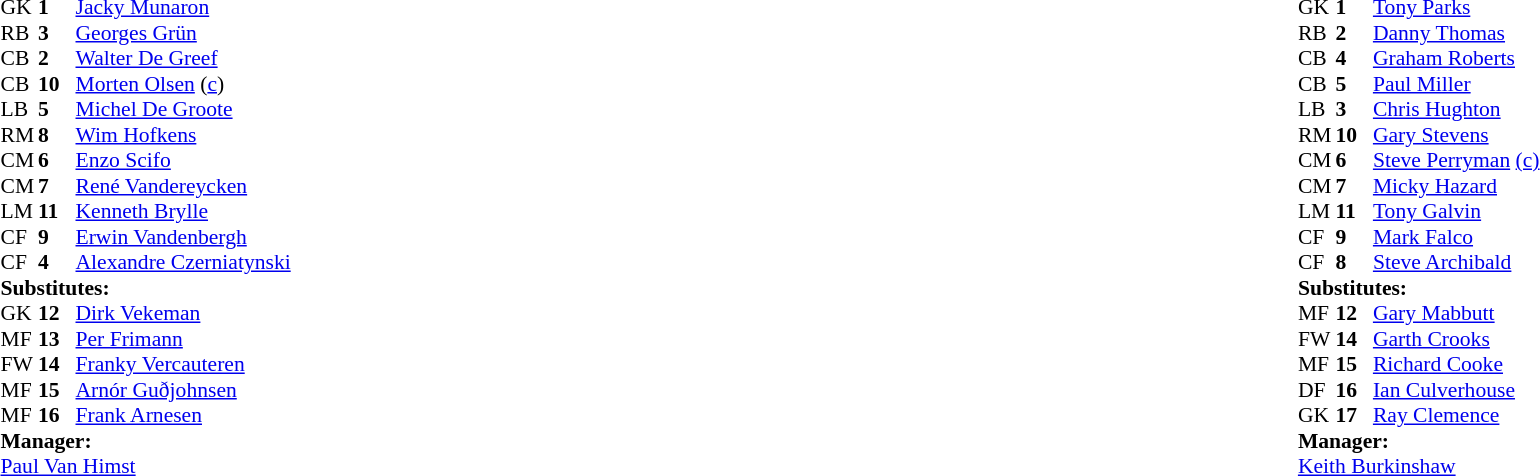<table width="100%">
<tr>
<td valign="top" width="50%"><br><table style="font-size: 90%" cellspacing="0" cellpadding="0">
<tr>
<td colspan="4"></td>
</tr>
<tr>
<th width=25></th>
<th width=25></th>
</tr>
<tr>
<td>GK</td>
<td><strong>1</strong></td>
<td> <a href='#'>Jacky Munaron</a></td>
</tr>
<tr>
<td>RB</td>
<td><strong>3</strong></td>
<td> <a href='#'>Georges Grün</a></td>
</tr>
<tr>
<td>CB</td>
<td><strong>2</strong></td>
<td> <a href='#'>Walter De Greef</a></td>
</tr>
<tr>
<td>CB</td>
<td><strong>10</strong></td>
<td> <a href='#'>Morten Olsen</a> (<a href='#'>c</a>)</td>
</tr>
<tr>
<td>LB</td>
<td><strong>5</strong></td>
<td> <a href='#'>Michel De Groote</a></td>
</tr>
<tr>
<td>RM</td>
<td><strong>8</strong></td>
<td> <a href='#'>Wim Hofkens</a></td>
</tr>
<tr>
<td>CM</td>
<td><strong>6</strong></td>
<td> <a href='#'>Enzo Scifo</a></td>
</tr>
<tr>
<td>CM</td>
<td><strong>7</strong></td>
<td> <a href='#'>René Vandereycken</a></td>
</tr>
<tr>
<td>LM</td>
<td><strong>11</strong></td>
<td> <a href='#'>Kenneth Brylle</a></td>
</tr>
<tr>
<td>CF</td>
<td><strong>9</strong></td>
<td> <a href='#'>Erwin Vandenbergh</a></td>
<td></td>
<td></td>
</tr>
<tr>
<td>CF</td>
<td><strong>4</strong></td>
<td> <a href='#'>Alexandre Czerniatynski</a></td>
<td></td>
<td></td>
</tr>
<tr>
<td colspan=3><strong>Substitutes:</strong></td>
</tr>
<tr>
<td>GK</td>
<td><strong>12</strong></td>
<td> <a href='#'>Dirk Vekeman</a></td>
</tr>
<tr>
<td>MF</td>
<td><strong>13</strong></td>
<td> <a href='#'>Per Frimann</a></td>
</tr>
<tr>
<td>FW</td>
<td><strong>14</strong></td>
<td> <a href='#'>Franky Vercauteren</a></td>
<td></td>
<td></td>
</tr>
<tr>
<td>MF</td>
<td><strong>15</strong></td>
<td> <a href='#'>Arnór Guðjohnsen</a></td>
</tr>
<tr>
<td>MF</td>
<td><strong>16</strong></td>
<td> <a href='#'>Frank Arnesen</a></td>
<td></td>
<td></td>
</tr>
<tr>
<td colspan=3><strong>Manager:</strong></td>
</tr>
<tr>
<td colspan=4> <a href='#'>Paul Van Himst</a></td>
</tr>
</table>
</td>
<td valign="top"></td>
<td valign="top" width="50%"><br><table style="font-size:90%" cellspacing="0" cellpadding="0" align=center>
<tr>
<td colspan="4"></td>
</tr>
<tr>
<th width=25></th>
<th width=25></th>
</tr>
<tr>
<td>GK</td>
<td><strong>1</strong></td>
<td> <a href='#'>Tony Parks</a></td>
</tr>
<tr>
<td>RB</td>
<td><strong>2</strong></td>
<td> <a href='#'>Danny Thomas</a></td>
</tr>
<tr>
<td>CB</td>
<td><strong>4</strong></td>
<td> <a href='#'>Graham Roberts</a></td>
</tr>
<tr>
<td>CB</td>
<td><strong>5</strong></td>
<td> <a href='#'>Paul Miller</a></td>
</tr>
<tr>
<td>LB</td>
<td><strong>3</strong></td>
<td> <a href='#'>Chris Hughton</a></td>
</tr>
<tr>
<td>RM</td>
<td><strong>10</strong></td>
<td> <a href='#'>Gary Stevens</a></td>
<td></td>
<td></td>
</tr>
<tr>
<td>CM</td>
<td><strong>6</strong></td>
<td> <a href='#'>Steve Perryman</a> <a href='#'>(c)</a></td>
<td></td>
</tr>
<tr>
<td>CM</td>
<td><strong>7</strong></td>
<td> <a href='#'>Micky Hazard</a></td>
</tr>
<tr>
<td>LM</td>
<td><strong>11</strong></td>
<td> <a href='#'>Tony Galvin</a></td>
<td></td>
</tr>
<tr>
<td>CF</td>
<td><strong>9</strong></td>
<td> <a href='#'>Mark Falco</a></td>
</tr>
<tr>
<td>CF</td>
<td><strong>8</strong></td>
<td> <a href='#'>Steve Archibald</a></td>
</tr>
<tr>
<td colspan=3><strong>Substitutes:</strong></td>
</tr>
<tr>
<td>MF</td>
<td><strong>12</strong></td>
<td> <a href='#'>Gary Mabbutt</a></td>
<td></td>
<td></td>
</tr>
<tr>
<td>FW</td>
<td><strong>14</strong></td>
<td> <a href='#'>Garth Crooks</a></td>
</tr>
<tr>
<td>MF</td>
<td><strong>15</strong></td>
<td> <a href='#'>Richard Cooke</a></td>
</tr>
<tr>
<td>DF</td>
<td><strong>16</strong></td>
<td> <a href='#'>Ian Culverhouse</a></td>
</tr>
<tr>
<td>GK</td>
<td><strong>17</strong></td>
<td> <a href='#'>Ray Clemence</a></td>
</tr>
<tr>
<td colspan=3><strong>Manager:</strong></td>
</tr>
<tr>
<td colspan=4> <a href='#'>Keith Burkinshaw</a></td>
</tr>
</table>
</td>
</tr>
</table>
